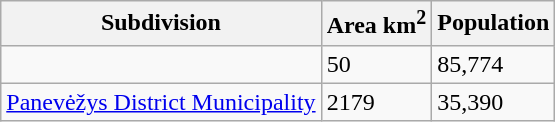<table class="wikitable">
<tr>
<th>Subdivision</th>
<th>Area km<sup>2</sup></th>
<th>Population</th>
</tr>
<tr>
<td></td>
<td>50</td>
<td>85,774</td>
</tr>
<tr>
<td><a href='#'>Panevėžys District Municipality</a></td>
<td>2179</td>
<td>35,390</td>
</tr>
</table>
